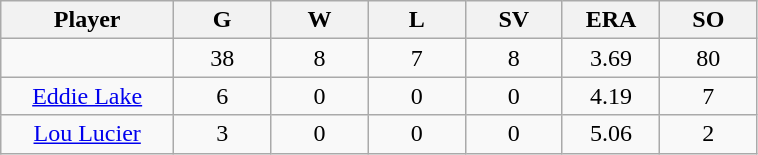<table class="wikitable sortable">
<tr>
<th bgcolor="#DDDDFF" width="16%">Player</th>
<th bgcolor="#DDDDFF" width="9%">G</th>
<th bgcolor="#DDDDFF" width="9%">W</th>
<th bgcolor="#DDDDFF" width="9%">L</th>
<th bgcolor="#DDDDFF" width="9%">SV</th>
<th bgcolor="#DDDDFF" width="9%">ERA</th>
<th bgcolor="#DDDDFF" width="9%">SO</th>
</tr>
<tr align="center">
<td></td>
<td>38</td>
<td>8</td>
<td>7</td>
<td>8</td>
<td>3.69</td>
<td>80</td>
</tr>
<tr align="center">
<td><a href='#'>Eddie Lake</a></td>
<td>6</td>
<td>0</td>
<td>0</td>
<td>0</td>
<td>4.19</td>
<td>7</td>
</tr>
<tr align=center>
<td><a href='#'>Lou Lucier</a></td>
<td>3</td>
<td>0</td>
<td>0</td>
<td>0</td>
<td>5.06</td>
<td>2</td>
</tr>
</table>
